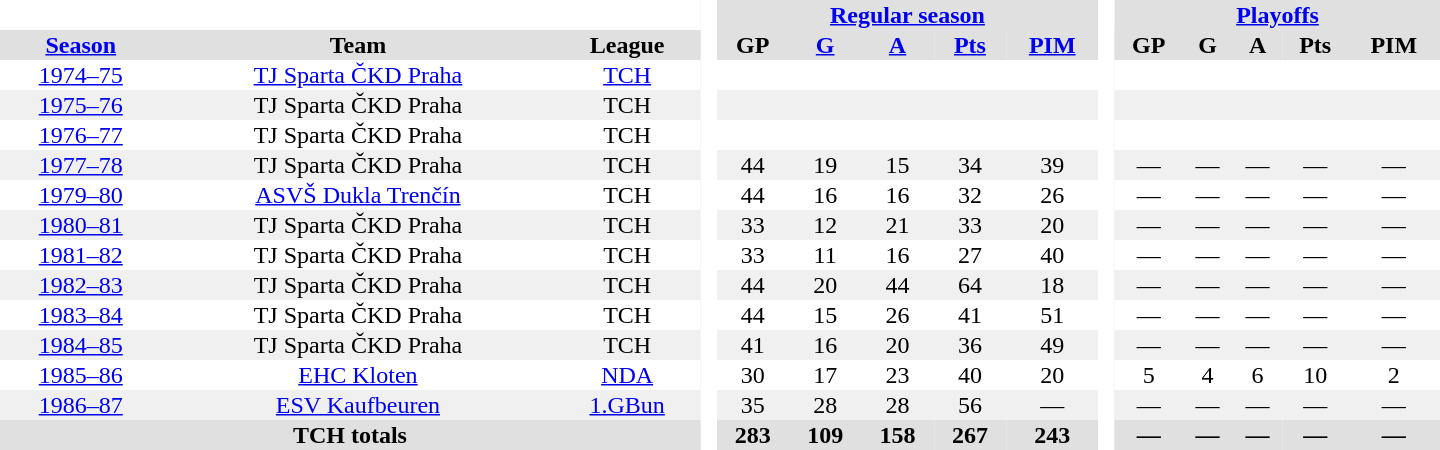<table border="0" cellpadding="1" cellspacing="0" style="text-align:center; width:60em">
<tr bgcolor="#e0e0e0">
<th colspan="3" bgcolor="#ffffff"> </th>
<th rowspan="99" bgcolor="#ffffff"> </th>
<th colspan="5"><a href='#'>Regular season</a></th>
<th rowspan="99" bgcolor="#ffffff"> </th>
<th colspan="5"><a href='#'>Playoffs</a></th>
</tr>
<tr bgcolor="#e0e0e0">
<th><a href='#'>Season</a></th>
<th>Team</th>
<th>League</th>
<th>GP</th>
<th><a href='#'>G</a></th>
<th><a href='#'>A</a></th>
<th><a href='#'>Pts</a></th>
<th><a href='#'>PIM</a></th>
<th>GP</th>
<th>G</th>
<th>A</th>
<th>Pts</th>
<th>PIM</th>
</tr>
<tr>
<td><a href='#'>1974–75</a></td>
<td><a href='#'>TJ Sparta ČKD Praha</a></td>
<td><a href='#'>TCH</a></td>
<td></td>
<td></td>
<td></td>
<td></td>
<td></td>
<td></td>
<td></td>
<td></td>
<td></td>
<td></td>
</tr>
<tr bgcolor="#f0f0f0">
<td><a href='#'>1975–76</a></td>
<td>TJ Sparta ČKD Praha</td>
<td>TCH</td>
<td></td>
<td></td>
<td></td>
<td></td>
<td></td>
<td></td>
<td></td>
<td></td>
<td></td>
<td></td>
</tr>
<tr>
<td><a href='#'>1976–77</a></td>
<td>TJ Sparta ČKD Praha</td>
<td>TCH</td>
<td></td>
<td></td>
<td></td>
<td></td>
<td></td>
<td></td>
<td></td>
<td></td>
<td></td>
<td></td>
</tr>
<tr bgcolor="#f0f0f0">
<td><a href='#'>1977–78</a></td>
<td>TJ Sparta ČKD Praha</td>
<td>TCH</td>
<td>44</td>
<td>19</td>
<td>15</td>
<td>34</td>
<td>39</td>
<td>—</td>
<td>—</td>
<td>—</td>
<td>—</td>
<td>—</td>
</tr>
<tr>
<td><a href='#'>1979–80</a></td>
<td><a href='#'>ASVŠ Dukla Trenčín</a></td>
<td>TCH</td>
<td>44</td>
<td>16</td>
<td>16</td>
<td>32</td>
<td>26</td>
<td>—</td>
<td>—</td>
<td>—</td>
<td>—</td>
<td>—</td>
</tr>
<tr bgcolor="#f0f0f0">
<td><a href='#'>1980–81</a></td>
<td>TJ Sparta ČKD Praha</td>
<td>TCH</td>
<td>33</td>
<td>12</td>
<td>21</td>
<td>33</td>
<td>20</td>
<td>—</td>
<td>—</td>
<td>—</td>
<td>—</td>
<td>—</td>
</tr>
<tr>
<td><a href='#'>1981–82</a></td>
<td>TJ Sparta ČKD Praha</td>
<td>TCH</td>
<td>33</td>
<td>11</td>
<td>16</td>
<td>27</td>
<td>40</td>
<td>—</td>
<td>—</td>
<td>—</td>
<td>—</td>
<td>—</td>
</tr>
<tr bgcolor="#f0f0f0">
<td><a href='#'>1982–83</a></td>
<td>TJ Sparta ČKD Praha</td>
<td>TCH</td>
<td>44</td>
<td>20</td>
<td>44</td>
<td>64</td>
<td>18</td>
<td>—</td>
<td>—</td>
<td>—</td>
<td>—</td>
<td>—</td>
</tr>
<tr>
<td><a href='#'>1983–84</a></td>
<td>TJ Sparta ČKD Praha</td>
<td>TCH</td>
<td>44</td>
<td>15</td>
<td>26</td>
<td>41</td>
<td>51</td>
<td>—</td>
<td>—</td>
<td>—</td>
<td>—</td>
<td>—</td>
</tr>
<tr bgcolor="#f0f0f0">
<td><a href='#'>1984–85</a></td>
<td>TJ Sparta ČKD Praha</td>
<td>TCH</td>
<td>41</td>
<td>16</td>
<td>20</td>
<td>36</td>
<td>49</td>
<td>—</td>
<td>—</td>
<td>—</td>
<td>—</td>
<td>—</td>
</tr>
<tr>
<td><a href='#'>1985–86</a></td>
<td><a href='#'>EHC Kloten</a></td>
<td><a href='#'>NDA</a></td>
<td>30</td>
<td>17</td>
<td>23</td>
<td>40</td>
<td>20</td>
<td>5</td>
<td>4</td>
<td>6</td>
<td>10</td>
<td>2</td>
</tr>
<tr bgcolor="#f0f0f0">
<td><a href='#'>1986–87</a></td>
<td><a href='#'>ESV Kaufbeuren</a></td>
<td><a href='#'>1.GBun</a></td>
<td>35</td>
<td>28</td>
<td>28</td>
<td>56</td>
<td>—</td>
<td>—</td>
<td>—</td>
<td>—</td>
<td>—</td>
<td>—</td>
</tr>
<tr bgcolor="#e0e0e0">
<th colspan="3">TCH totals</th>
<th>283</th>
<th>109</th>
<th>158</th>
<th>267</th>
<th>243</th>
<th>—</th>
<th>—</th>
<th>—</th>
<th>—</th>
<th>—</th>
</tr>
</table>
